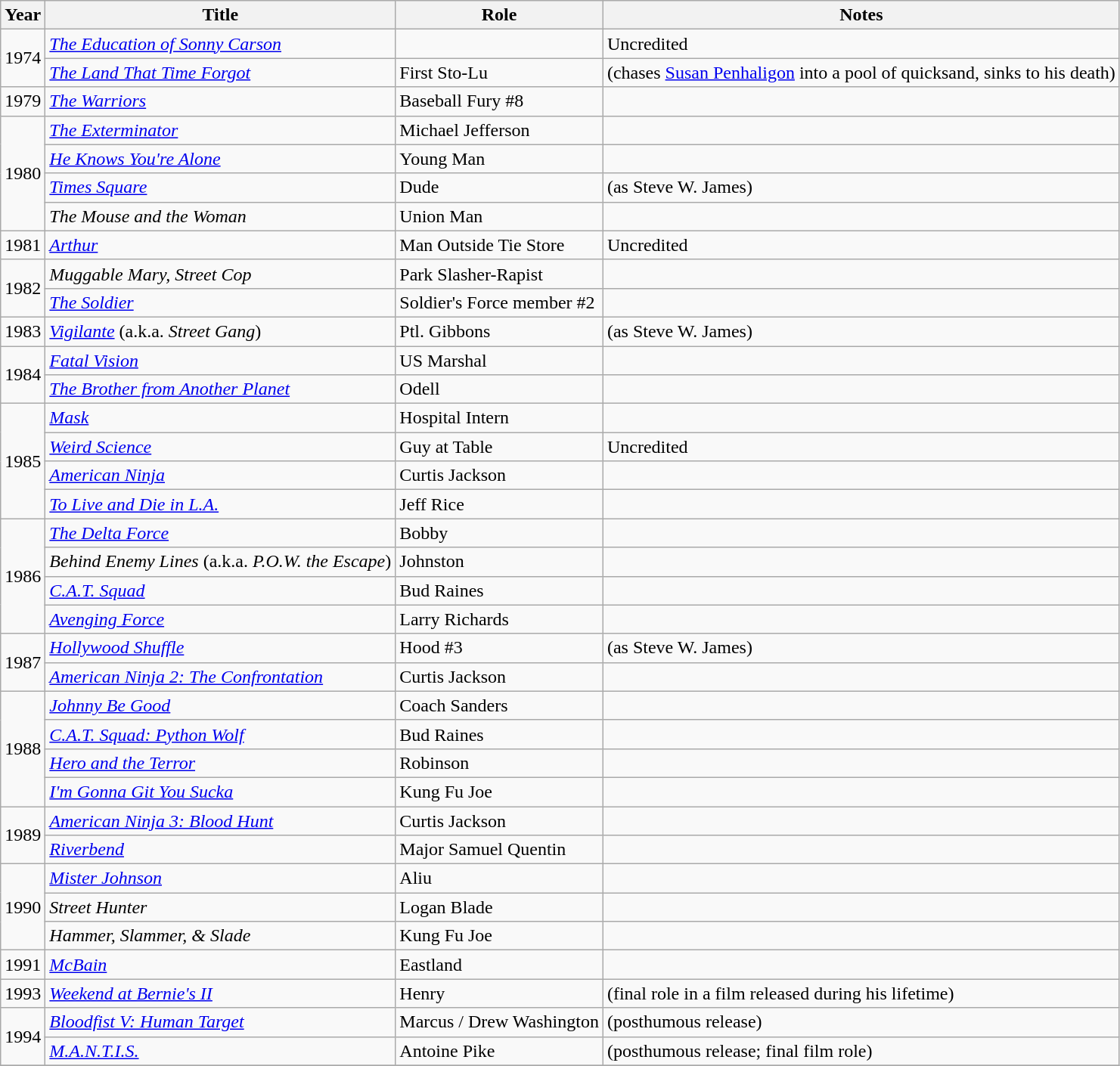<table class="wikitable">
<tr>
<th>Year</th>
<th>Title</th>
<th>Role</th>
<th>Notes</th>
</tr>
<tr>
<td rowspan="2">1974</td>
<td><em><a href='#'>The Education of Sonny Carson</a></em></td>
<td></td>
<td>Uncredited</td>
</tr>
<tr>
<td><em><a href='#'>The Land That Time Forgot</a></em></td>
<td>First Sto-Lu</td>
<td>(chases <a href='#'>Susan Penhaligon</a> into a pool of quicksand, sinks to his death)</td>
</tr>
<tr>
<td>1979</td>
<td><em><a href='#'>The Warriors</a></em></td>
<td>Baseball Fury #8</td>
<td></td>
</tr>
<tr>
<td rowspan="4">1980</td>
<td><em><a href='#'>The Exterminator</a></em></td>
<td>Michael Jefferson</td>
<td></td>
</tr>
<tr>
<td><em><a href='#'>He Knows You're Alone</a></em></td>
<td>Young Man</td>
<td></td>
</tr>
<tr>
<td><em><a href='#'>Times Square</a></em></td>
<td>Dude</td>
<td>(as Steve W. James)</td>
</tr>
<tr>
<td><em>The Mouse and the Woman</em></td>
<td>Union Man</td>
<td></td>
</tr>
<tr>
<td>1981</td>
<td><em><a href='#'>Arthur</a></em></td>
<td>Man Outside Tie Store</td>
<td>Uncredited</td>
</tr>
<tr>
<td rowspan="2">1982</td>
<td><em>Muggable Mary, Street Cop</em></td>
<td>Park Slasher-Rapist</td>
<td></td>
</tr>
<tr>
<td><em><a href='#'>The Soldier</a></em></td>
<td>Soldier's Force member #2</td>
<td></td>
</tr>
<tr>
<td>1983</td>
<td><em><a href='#'>Vigilante</a></em> (a.k.a. <em>Street Gang</em>)</td>
<td>Ptl. Gibbons</td>
<td>(as Steve W. James)</td>
</tr>
<tr>
<td rowspan="2">1984</td>
<td><em><a href='#'>Fatal Vision</a></em></td>
<td>US Marshal</td>
<td></td>
</tr>
<tr>
<td><em><a href='#'>The Brother from Another Planet</a></em></td>
<td>Odell</td>
<td></td>
</tr>
<tr>
<td rowspan="4">1985</td>
<td><em><a href='#'>Mask</a></em></td>
<td>Hospital Intern</td>
<td></td>
</tr>
<tr>
<td><em><a href='#'>Weird Science</a></em></td>
<td>Guy at Table</td>
<td>Uncredited</td>
</tr>
<tr>
<td><em><a href='#'>American Ninja</a></em></td>
<td>Curtis Jackson</td>
<td></td>
</tr>
<tr>
<td><em><a href='#'>To Live and Die in L.A.</a></em></td>
<td>Jeff Rice</td>
<td></td>
</tr>
<tr>
<td rowspan="4">1986</td>
<td><em><a href='#'>The Delta Force</a></em></td>
<td>Bobby</td>
<td></td>
</tr>
<tr>
<td><em>Behind Enemy Lines</em> (a.k.a. <em>P.O.W. the Escape</em>)</td>
<td>Johnston</td>
<td></td>
</tr>
<tr>
<td><em><a href='#'>C.A.T. Squad</a></em></td>
<td>Bud Raines</td>
<td></td>
</tr>
<tr>
<td><em><a href='#'>Avenging Force</a></em></td>
<td>Larry Richards</td>
<td></td>
</tr>
<tr>
<td rowspan="2">1987</td>
<td><em><a href='#'>Hollywood Shuffle</a></em></td>
<td>Hood #3</td>
<td>(as Steve W. James)</td>
</tr>
<tr>
<td><em><a href='#'>American Ninja 2: The Confrontation</a></em></td>
<td>Curtis Jackson</td>
<td></td>
</tr>
<tr>
<td rowspan="4">1988</td>
<td><em><a href='#'>Johnny Be Good</a></em></td>
<td>Coach Sanders</td>
<td></td>
</tr>
<tr>
<td><em><a href='#'>C.A.T. Squad: Python Wolf</a></em></td>
<td>Bud Raines</td>
<td></td>
</tr>
<tr>
<td><em><a href='#'>Hero and the Terror</a></em></td>
<td>Robinson</td>
<td></td>
</tr>
<tr>
<td><em><a href='#'>I'm Gonna Git You Sucka</a></em></td>
<td>Kung Fu Joe</td>
<td></td>
</tr>
<tr>
<td rowspan="2">1989</td>
<td><em><a href='#'>American Ninja 3: Blood Hunt</a></em></td>
<td>Curtis Jackson</td>
<td></td>
</tr>
<tr>
<td><em><a href='#'>Riverbend</a></em></td>
<td>Major Samuel Quentin</td>
<td></td>
</tr>
<tr>
<td rowspan="3">1990</td>
<td><em><a href='#'>Mister Johnson</a></em></td>
<td>Aliu</td>
<td></td>
</tr>
<tr>
<td><em>Street Hunter</em></td>
<td>Logan Blade</td>
<td></td>
</tr>
<tr>
<td><em>Hammer, Slammer, & Slade</em></td>
<td>Kung Fu Joe</td>
<td></td>
</tr>
<tr>
<td>1991</td>
<td><em><a href='#'>McBain</a></em></td>
<td>Eastland</td>
<td></td>
</tr>
<tr>
<td>1993</td>
<td><em><a href='#'>Weekend at Bernie's II</a></em></td>
<td>Henry</td>
<td>(final role in a film released during his lifetime)</td>
</tr>
<tr>
<td rowspan="2">1994</td>
<td><em><a href='#'>Bloodfist V: Human Target</a></em></td>
<td>Marcus / Drew Washington</td>
<td>(posthumous release)</td>
</tr>
<tr>
<td><em><a href='#'>M.A.N.T.I.S.</a></em></td>
<td>Antoine Pike</td>
<td>(posthumous release; final film role)</td>
</tr>
<tr>
</tr>
</table>
